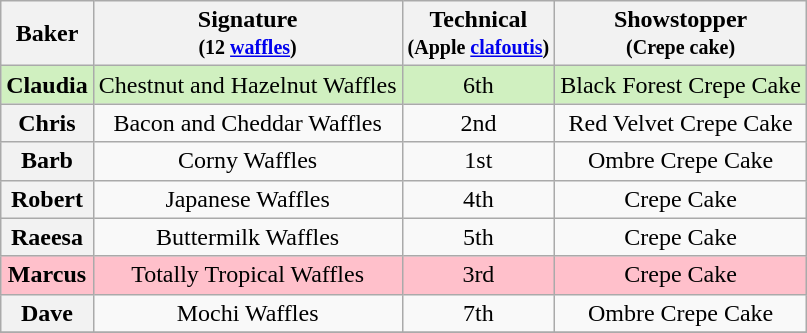<table class="wikitable sortable" style="text-align:center">
<tr>
<th>Baker</th>
<th class="unsortable">Signature<br><small>(12 <a href='#'>waffles</a>)</small></th>
<th>Technical<br><small>(Apple <a href='#'>clafoutis</a>)</small></th>
<th class="unsortable">Showstopper<br><small>(Crepe cake)</small></th>
</tr>
<tr style="background:#d0f0c0;">
<th style="background:#d0f0c0;">Claudia</th>
<td>Chestnut and Hazelnut Waffles</td>
<td>6th</td>
<td>Black Forest Crepe Cake</td>
</tr>
<tr>
<th>Chris</th>
<td>Bacon and Cheddar Waffles</td>
<td>2nd</td>
<td>Red Velvet Crepe Cake</td>
</tr>
<tr>
<th>Barb</th>
<td>Corny Waffles</td>
<td>1st</td>
<td>Ombre Crepe Cake</td>
</tr>
<tr>
<th>Robert</th>
<td>Japanese Waffles</td>
<td>4th</td>
<td>Crepe Cake</td>
</tr>
<tr>
<th>Raeesa</th>
<td>Buttermilk Waffles</td>
<td>5th</td>
<td>Crepe Cake</td>
</tr>
<tr style="background:Pink;">
<th style="background:Pink;">Marcus</th>
<td>Totally Tropical Waffles</td>
<td>3rd</td>
<td>Crepe Cake</td>
</tr>
<tr>
<th>Dave</th>
<td>Mochi Waffles</td>
<td>7th</td>
<td>Ombre Crepe Cake</td>
</tr>
<tr>
</tr>
</table>
